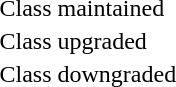<table>
<tr>
<td></td>
<td>Class maintained</td>
</tr>
<tr>
<td></td>
<td>Class upgraded</td>
</tr>
<tr>
<td></td>
<td>Class downgraded</td>
</tr>
</table>
